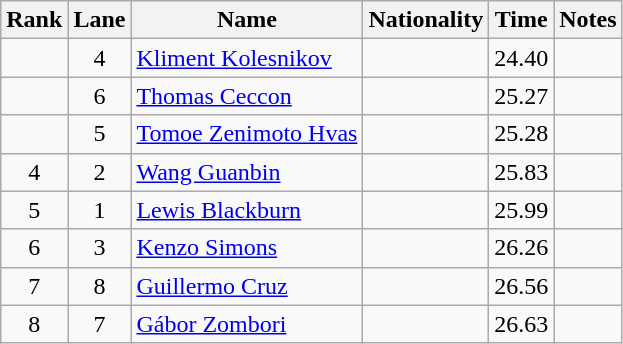<table class="wikitable sortable" style="text-align:center">
<tr>
<th>Rank</th>
<th>Lane</th>
<th>Name</th>
<th>Nationality</th>
<th>Time</th>
<th>Notes</th>
</tr>
<tr>
<td></td>
<td>4</td>
<td align=left><a href='#'>Kliment Kolesnikov</a></td>
<td align=left></td>
<td>24.40</td>
<td></td>
</tr>
<tr>
<td></td>
<td>6</td>
<td align=left><a href='#'>Thomas Ceccon</a></td>
<td align=left></td>
<td>25.27</td>
<td></td>
</tr>
<tr>
<td></td>
<td>5</td>
<td align=left><a href='#'>Tomoe Zenimoto Hvas</a></td>
<td align=left></td>
<td>25.28</td>
<td></td>
</tr>
<tr>
<td>4</td>
<td>2</td>
<td align=left><a href='#'>Wang Guanbin</a></td>
<td align=left></td>
<td>25.83</td>
<td></td>
</tr>
<tr>
<td>5</td>
<td>1</td>
<td align=left><a href='#'>Lewis Blackburn</a></td>
<td align=left></td>
<td>25.99</td>
<td></td>
</tr>
<tr>
<td>6</td>
<td>3</td>
<td align=left><a href='#'>Kenzo Simons</a></td>
<td align=left></td>
<td>26.26</td>
<td></td>
</tr>
<tr>
<td>7</td>
<td>8</td>
<td align=left><a href='#'>Guillermo Cruz</a></td>
<td align=left></td>
<td>26.56</td>
<td></td>
</tr>
<tr>
<td>8</td>
<td>7</td>
<td align=left><a href='#'>Gábor Zombori</a></td>
<td align=left></td>
<td>26.63</td>
<td></td>
</tr>
</table>
